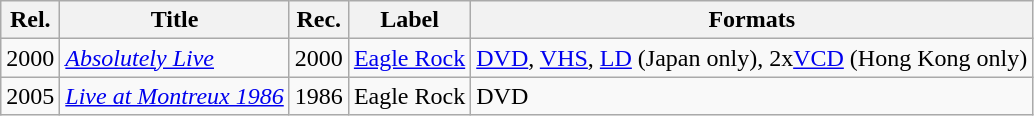<table class="wikitable">
<tr>
<th>Rel.</th>
<th>Title</th>
<th>Rec.</th>
<th>Label</th>
<th>Formats</th>
</tr>
<tr>
<td>2000</td>
<td><em><a href='#'>Absolutely Live</a></em></td>
<td>2000</td>
<td><a href='#'>Eagle Rock</a></td>
<td><a href='#'>DVD</a>, <a href='#'>VHS</a>, <a href='#'>LD</a> (Japan only), 2x<a href='#'>VCD</a> (Hong Kong only)</td>
</tr>
<tr>
<td>2005</td>
<td><em><a href='#'>Live at Montreux 1986</a></em></td>
<td>1986</td>
<td>Eagle Rock</td>
<td>DVD</td>
</tr>
</table>
